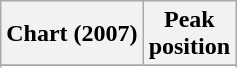<table class="wikitable sortable plainrowheaders">
<tr>
<th>Chart (2007)</th>
<th>Peak<br>position</th>
</tr>
<tr>
</tr>
<tr>
</tr>
</table>
